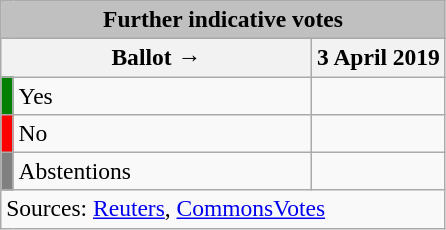<table class="wikitable" style="text-align:center; font-size:98%;">
<tr>
<td colspan="3"  style="text-align:center; background:silver;"><strong>Further indicative votes</strong></td>
</tr>
<tr>
<th colspan="2" style="width:200px;">Ballot →</th>
<th>3 April 2019</th>
</tr>
<tr>
<th style="width:1px; background:green;"></th>
<td style="text-align:left;">Yes</td>
<td></td>
</tr>
<tr>
<th style="background:red;"></th>
<td style="text-align:left;">No</td>
<td></td>
</tr>
<tr>
<th style="background:gray;"></th>
<td style="text-align:left;">Abstentions</td>
<td></td>
</tr>
<tr>
<td colspan="3" style="text-align:left;">Sources: <a href='#'>Reuters</a>, <a href='#'>CommonsVotes</a></td>
</tr>
</table>
